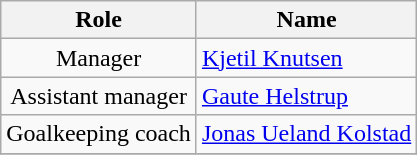<table class="wikitable" style="text-align:center;margin-left:1em">
<tr>
<th>Role</th>
<th>Name</th>
</tr>
<tr>
<td>Manager</td>
<td style="text-align:left;"> <a href='#'>Kjetil Knutsen</a></td>
</tr>
<tr>
<td>Assistant manager</td>
<td style="text-align:left;"> <a href='#'>Gaute Helstrup</a></td>
</tr>
<tr>
<td>Goalkeeping coach</td>
<td style="text-align:left;"> <a href='#'>Jonas Ueland Kolstad</a></td>
</tr>
<tr>
</tr>
</table>
